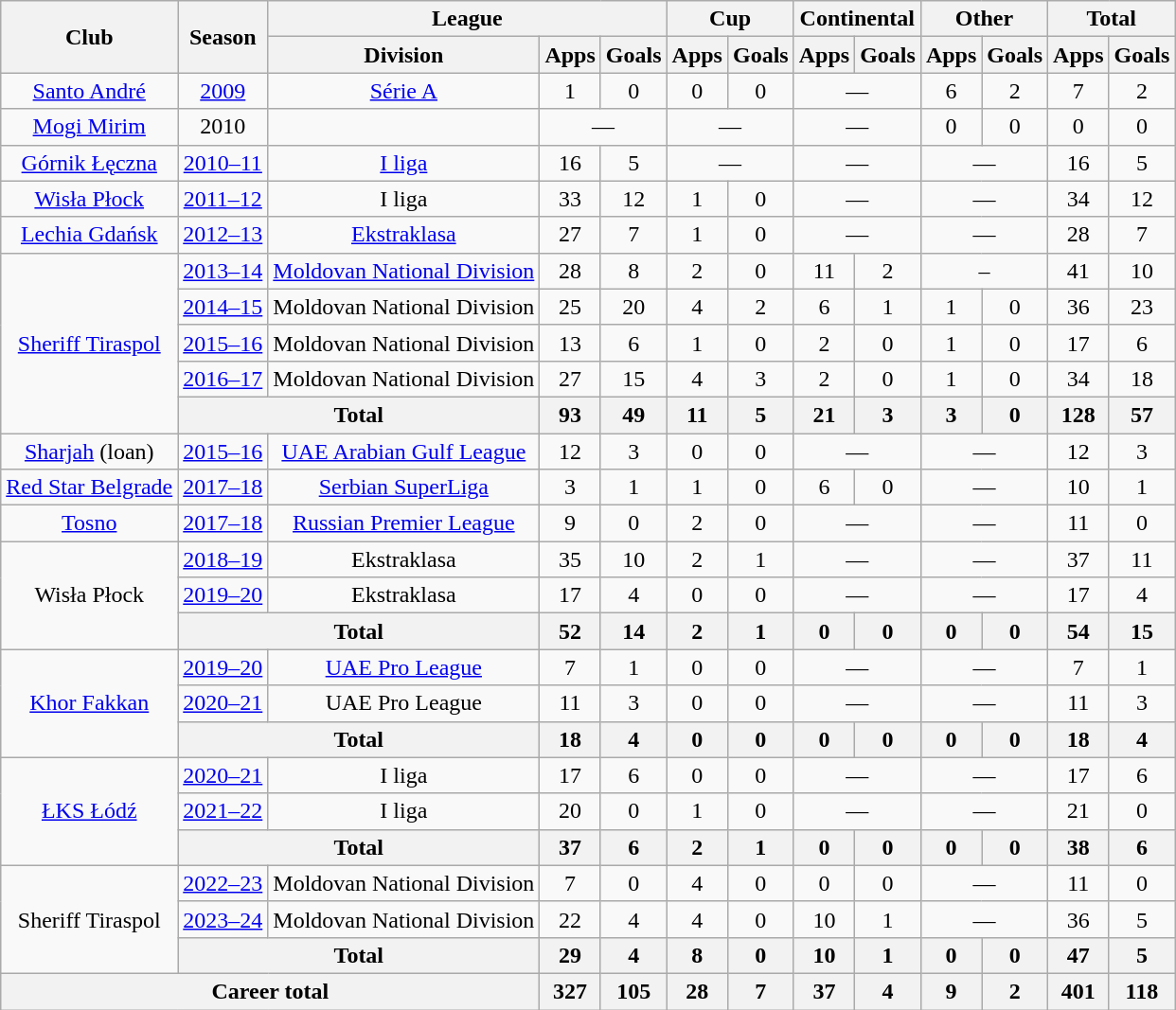<table class="wikitable" style="text-align:center">
<tr>
<th rowspan="2">Club</th>
<th rowspan="2">Season</th>
<th colspan="3">League</th>
<th colspan="2">Cup</th>
<th colspan="2">Continental</th>
<th colspan="2">Other</th>
<th colspan="2">Total</th>
</tr>
<tr>
<th>Division</th>
<th>Apps</th>
<th>Goals</th>
<th>Apps</th>
<th>Goals</th>
<th>Apps</th>
<th>Goals</th>
<th>Apps</th>
<th>Goals</th>
<th>Apps</th>
<th>Goals</th>
</tr>
<tr>
<td><a href='#'>Santo André</a></td>
<td><a href='#'>2009</a></td>
<td><a href='#'>Série A</a></td>
<td>1</td>
<td>0</td>
<td>0</td>
<td>0</td>
<td colspan="2">—</td>
<td>6</td>
<td>2</td>
<td>7</td>
<td>2</td>
</tr>
<tr>
<td><a href='#'>Mogi Mirim</a></td>
<td>2010</td>
<td></td>
<td colspan="2">—</td>
<td colspan="2">—</td>
<td colspan="2">—</td>
<td>0</td>
<td>0</td>
<td>0</td>
<td>0</td>
</tr>
<tr>
<td><a href='#'>Górnik Łęczna</a></td>
<td><a href='#'>2010–11</a></td>
<td><a href='#'>I liga</a></td>
<td>16</td>
<td>5</td>
<td colspan="2">—</td>
<td colspan="2">—</td>
<td colspan="2">—</td>
<td>16</td>
<td>5</td>
</tr>
<tr>
<td><a href='#'>Wisła Płock</a></td>
<td><a href='#'>2011–12</a></td>
<td>I liga</td>
<td>33</td>
<td>12</td>
<td>1</td>
<td>0</td>
<td colspan="2">—</td>
<td colspan="2">—</td>
<td>34</td>
<td>12</td>
</tr>
<tr>
<td><a href='#'>Lechia Gdańsk</a></td>
<td><a href='#'>2012–13</a></td>
<td><a href='#'>Ekstraklasa</a></td>
<td>27</td>
<td>7</td>
<td>1</td>
<td>0</td>
<td colspan="2">—</td>
<td colspan="2">—</td>
<td>28</td>
<td>7</td>
</tr>
<tr>
<td rowspan="5"><a href='#'>Sheriff Tiraspol</a></td>
<td><a href='#'>2013–14</a></td>
<td><a href='#'>Moldovan National Division</a></td>
<td>28</td>
<td>8</td>
<td>2</td>
<td>0</td>
<td>11</td>
<td>2</td>
<td colspan="2">–</td>
<td>41</td>
<td>10</td>
</tr>
<tr>
<td><a href='#'>2014–15</a></td>
<td>Moldovan National Division</td>
<td>25</td>
<td>20</td>
<td>4</td>
<td>2</td>
<td>6</td>
<td>1</td>
<td>1</td>
<td>0</td>
<td>36</td>
<td>23</td>
</tr>
<tr>
<td><a href='#'>2015–16</a></td>
<td>Moldovan National Division</td>
<td>13</td>
<td>6</td>
<td>1</td>
<td>0</td>
<td>2</td>
<td>0</td>
<td>1</td>
<td>0</td>
<td>17</td>
<td>6</td>
</tr>
<tr>
<td><a href='#'>2016–17</a></td>
<td>Moldovan National Division</td>
<td>27</td>
<td>15</td>
<td>4</td>
<td>3</td>
<td>2</td>
<td>0</td>
<td>1</td>
<td>0</td>
<td>34</td>
<td>18</td>
</tr>
<tr>
<th colspan="2">Total</th>
<th>93</th>
<th>49</th>
<th>11</th>
<th>5</th>
<th>21</th>
<th>3</th>
<th>3</th>
<th>0</th>
<th>128</th>
<th>57</th>
</tr>
<tr>
<td><a href='#'>Sharjah</a> (loan)</td>
<td><a href='#'>2015–16</a></td>
<td><a href='#'>UAE Arabian Gulf League</a></td>
<td>12</td>
<td>3</td>
<td>0</td>
<td>0</td>
<td colspan="2">—</td>
<td colspan="2">—</td>
<td>12</td>
<td>3</td>
</tr>
<tr>
<td><a href='#'>Red Star Belgrade</a></td>
<td><a href='#'>2017–18</a></td>
<td><a href='#'>Serbian SuperLiga</a></td>
<td>3</td>
<td>1</td>
<td>1</td>
<td>0</td>
<td>6</td>
<td>0</td>
<td colspan="2">—</td>
<td>10</td>
<td>1</td>
</tr>
<tr>
<td><a href='#'>Tosno</a></td>
<td><a href='#'>2017–18</a></td>
<td><a href='#'>Russian Premier League</a></td>
<td>9</td>
<td>0</td>
<td>2</td>
<td>0</td>
<td colspan="2">—</td>
<td colspan="2">—</td>
<td>11</td>
<td>0</td>
</tr>
<tr>
<td rowspan="3">Wisła Płock</td>
<td><a href='#'>2018–19</a></td>
<td>Ekstraklasa</td>
<td>35</td>
<td>10</td>
<td>2</td>
<td>1</td>
<td colspan="2">—</td>
<td colspan="2">—</td>
<td>37</td>
<td>11</td>
</tr>
<tr>
<td><a href='#'>2019–20</a></td>
<td>Ekstraklasa</td>
<td>17</td>
<td>4</td>
<td>0</td>
<td>0</td>
<td colspan="2">—</td>
<td colspan="2">—</td>
<td>17</td>
<td>4</td>
</tr>
<tr>
<th colspan="2">Total</th>
<th>52</th>
<th>14</th>
<th>2</th>
<th>1</th>
<th>0</th>
<th>0</th>
<th>0</th>
<th>0</th>
<th>54</th>
<th>15</th>
</tr>
<tr>
<td rowspan="3"><a href='#'>Khor Fakkan</a></td>
<td><a href='#'>2019–20</a></td>
<td><a href='#'>UAE Pro League</a></td>
<td>7</td>
<td>1</td>
<td>0</td>
<td>0</td>
<td colspan="2">—</td>
<td colspan="2">—</td>
<td>7</td>
<td>1</td>
</tr>
<tr>
<td><a href='#'>2020–21</a></td>
<td>UAE Pro League</td>
<td>11</td>
<td>3</td>
<td>0</td>
<td>0</td>
<td colspan="2">—</td>
<td colspan="2">—</td>
<td>11</td>
<td>3</td>
</tr>
<tr>
<th colspan="2">Total</th>
<th>18</th>
<th>4</th>
<th>0</th>
<th>0</th>
<th>0</th>
<th>0</th>
<th>0</th>
<th>0</th>
<th>18</th>
<th>4</th>
</tr>
<tr>
<td rowspan="3"><a href='#'>ŁKS Łódź</a></td>
<td><a href='#'>2020–21</a></td>
<td>I liga</td>
<td>17</td>
<td>6</td>
<td>0</td>
<td>0</td>
<td colspan="2">—</td>
<td colspan="2">—</td>
<td>17</td>
<td>6</td>
</tr>
<tr>
<td><a href='#'>2021–22</a></td>
<td>I liga</td>
<td>20</td>
<td>0</td>
<td>1</td>
<td>0</td>
<td colspan="2">—</td>
<td colspan="2">—</td>
<td>21</td>
<td>0</td>
</tr>
<tr>
<th colspan="2">Total</th>
<th>37</th>
<th>6</th>
<th>2</th>
<th>1</th>
<th>0</th>
<th>0</th>
<th>0</th>
<th>0</th>
<th>38</th>
<th>6</th>
</tr>
<tr>
<td rowspan="3">Sheriff Tiraspol</td>
<td><a href='#'>2022–23</a></td>
<td>Moldovan National Division</td>
<td>7</td>
<td>0</td>
<td>4</td>
<td>0</td>
<td>0</td>
<td>0</td>
<td colspan="2">—</td>
<td>11</td>
<td>0</td>
</tr>
<tr>
<td><a href='#'>2023–24</a></td>
<td>Moldovan National Division</td>
<td>22</td>
<td>4</td>
<td>4</td>
<td>0</td>
<td>10</td>
<td>1</td>
<td colspan="2">—</td>
<td>36</td>
<td>5</td>
</tr>
<tr>
<th colspan="2">Total</th>
<th>29</th>
<th>4</th>
<th>8</th>
<th>0</th>
<th>10</th>
<th>1</th>
<th>0</th>
<th>0</th>
<th>47</th>
<th>5</th>
</tr>
<tr>
<th colspan="3">Career total</th>
<th>327</th>
<th>105</th>
<th>28</th>
<th>7</th>
<th>37</th>
<th>4</th>
<th>9</th>
<th>2</th>
<th>401</th>
<th>118</th>
</tr>
</table>
